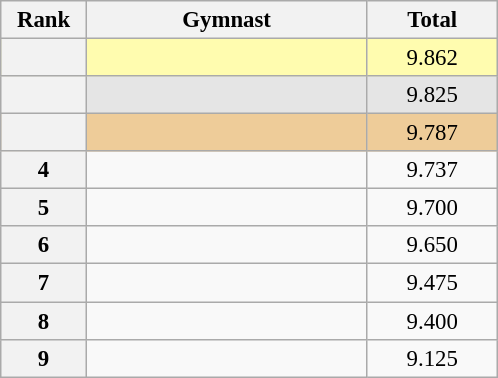<table class="wikitable sortable" style="text-align:center; font-size:95%">
<tr>
<th scope="col" style="width:50px;">Rank</th>
<th scope="col" style="width:180px;">Gymnast</th>
<th scope="col" style="width:80px;">Total</th>
</tr>
<tr style="background:#fffcaf;">
<th scope=row style="text-align:center"></th>
<td style="text-align:left;"></td>
<td>9.862</td>
</tr>
<tr style="background:#e5e5e5;">
<th scope=row style="text-align:center"></th>
<td style="text-align:left;"></td>
<td>9.825</td>
</tr>
<tr style="background:#ec9;">
<th scope=row style="text-align:center"></th>
<td style="text-align:left;"></td>
<td>9.787</td>
</tr>
<tr>
<th scope=row style="text-align:center">4</th>
<td style="text-align:left;"></td>
<td>9.737</td>
</tr>
<tr>
<th scope=row style="text-align:center">5</th>
<td style="text-align:left;"></td>
<td>9.700</td>
</tr>
<tr>
<th scope=row style="text-align:center">6</th>
<td style="text-align:left;"></td>
<td>9.650</td>
</tr>
<tr>
<th scope=row style="text-align:center">7</th>
<td style="text-align:left;"></td>
<td>9.475</td>
</tr>
<tr>
<th scope=row style="text-align:center">8</th>
<td style="text-align:left;"></td>
<td>9.400</td>
</tr>
<tr>
<th scope=row style="text-align:center">9</th>
<td style="text-align:left;"></td>
<td>9.125</td>
</tr>
</table>
